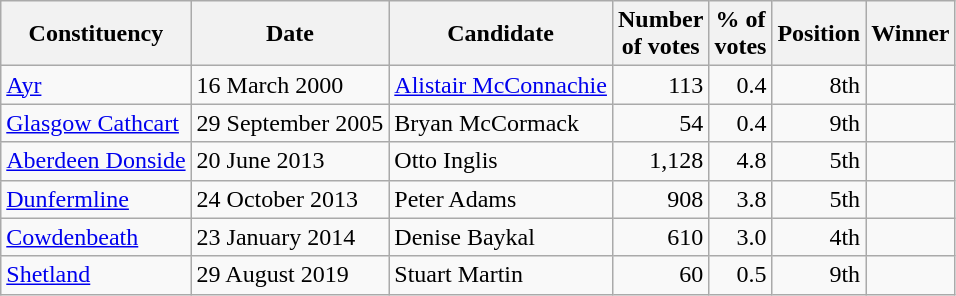<table class="wikitable sortable">
<tr style="text-align:center;">
<th>Constituency</th>
<th>Date</th>
<th>Candidate</th>
<th>Number<br>of votes</th>
<th>% of<br>votes</th>
<th>Position</th>
<th colspan=2>Winner</th>
</tr>
<tr>
<td><a href='#'>Ayr</a></td>
<td>16 March 2000</td>
<td><a href='#'>Alistair McConnachie</a></td>
<td style="text-align: right; margin-right: 0.5em">113</td>
<td style="text-align: right; margin-right: 0.5em">0.4</td>
<td style="text-align: right; margin-right: 0.5em">8th</td>
<td></td>
</tr>
<tr>
<td><a href='#'>Glasgow Cathcart</a></td>
<td>29 September 2005</td>
<td>Bryan McCormack</td>
<td style="text-align: right; margin-right: 0.5em">54</td>
<td style="text-align: right; margin-right: 0.5em">0.4</td>
<td style="text-align: right; margin-right: 0.5em">9th</td>
<td></td>
</tr>
<tr>
<td><a href='#'>Aberdeen Donside</a></td>
<td>20 June 2013</td>
<td>Otto Inglis</td>
<td style="text-align: right; margin-right: 0.5em">1,128</td>
<td style="text-align: right; margin-right: 0.5em">4.8</td>
<td style="text-align: right; margin-right: 0.5em">5th</td>
<td></td>
</tr>
<tr>
<td><a href='#'>Dunfermline</a></td>
<td>24 October 2013</td>
<td>Peter Adams</td>
<td style="text-align: right; margin-right: 0.5em">908</td>
<td style="text-align: right; margin-right: 0.5em">3.8</td>
<td style="text-align: right; margin-right: 0.5em">5th</td>
<td></td>
</tr>
<tr>
<td><a href='#'>Cowdenbeath</a></td>
<td>23 January 2014</td>
<td>Denise Baykal</td>
<td style="text-align: right; margin-right: 0.5em">610</td>
<td style="text-align: right; margin-right: 0.5em">3.0</td>
<td style="text-align: right; margin-right: 0.5em">4th</td>
<td></td>
</tr>
<tr>
<td><a href='#'>Shetland</a></td>
<td>29 August 2019</td>
<td>Stuart Martin</td>
<td style="text-align: right; margin-right: 0.5em">60</td>
<td style="text-align: right; margin-right: 0.5em">0.5</td>
<td style="text-align: right; margin-right: 0.5em">9th</td>
<td></td>
</tr>
</table>
